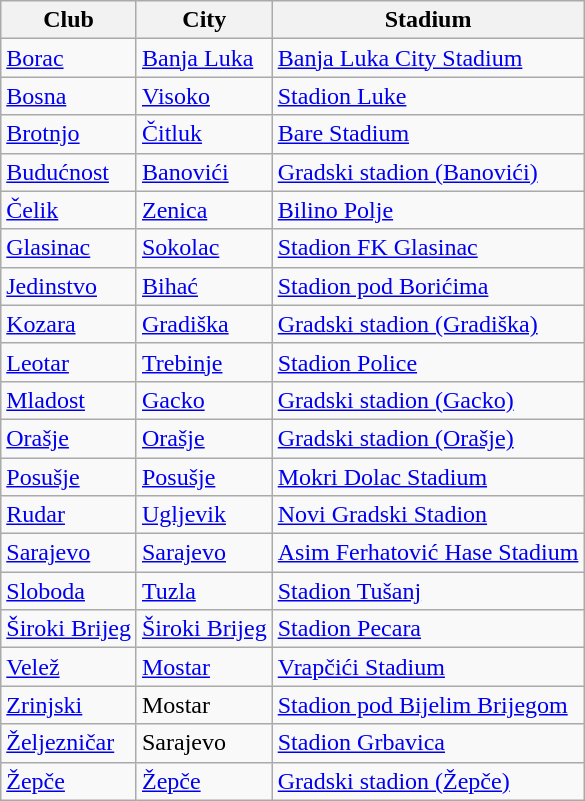<table class="wikitable sortable">
<tr>
<th>Club</th>
<th>City</th>
<th>Stadium</th>
</tr>
<tr>
<td><a href='#'>Borac</a></td>
<td><a href='#'>Banja Luka</a></td>
<td><a href='#'>Banja Luka City Stadium</a></td>
</tr>
<tr>
<td><a href='#'>Bosna</a></td>
<td><a href='#'>Visoko</a></td>
<td><a href='#'>Stadion Luke</a></td>
</tr>
<tr>
<td><a href='#'>Brotnjo</a></td>
<td><a href='#'>Čitluk</a></td>
<td><a href='#'>Bare Stadium</a></td>
</tr>
<tr>
<td><a href='#'>Budućnost</a></td>
<td><a href='#'>Banovići</a></td>
<td><a href='#'>Gradski stadion (Banovići)</a></td>
</tr>
<tr>
<td><a href='#'>Čelik</a></td>
<td><a href='#'>Zenica</a></td>
<td><a href='#'>Bilino Polje</a></td>
</tr>
<tr>
<td><a href='#'>Glasinac</a></td>
<td><a href='#'>Sokolac</a></td>
<td><a href='#'>Stadion FK Glasinac</a></td>
</tr>
<tr>
<td><a href='#'>Jedinstvo</a></td>
<td><a href='#'>Bihać</a></td>
<td><a href='#'>Stadion pod Borićima</a></td>
</tr>
<tr>
<td><a href='#'>Kozara</a></td>
<td><a href='#'>Gradiška</a></td>
<td><a href='#'>Gradski stadion (Gradiška)</a></td>
</tr>
<tr>
<td><a href='#'>Leotar</a></td>
<td><a href='#'>Trebinje</a></td>
<td><a href='#'>Stadion Police</a></td>
</tr>
<tr>
<td><a href='#'>Mladost</a></td>
<td><a href='#'>Gacko</a></td>
<td><a href='#'>Gradski stadion (Gacko)</a></td>
</tr>
<tr>
<td><a href='#'>Orašje</a></td>
<td><a href='#'>Orašje</a></td>
<td><a href='#'>Gradski stadion (Orašje)</a></td>
</tr>
<tr>
<td><a href='#'>Posušje</a></td>
<td><a href='#'>Posušje</a></td>
<td><a href='#'>Mokri Dolac Stadium</a></td>
</tr>
<tr>
<td><a href='#'>Rudar</a></td>
<td><a href='#'>Ugljevik</a></td>
<td><a href='#'>Novi Gradski Stadion</a></td>
</tr>
<tr>
<td><a href='#'>Sarajevo</a></td>
<td><a href='#'>Sarajevo</a></td>
<td><a href='#'>Asim Ferhatović Hase Stadium</a></td>
</tr>
<tr>
<td><a href='#'>Sloboda</a></td>
<td><a href='#'>Tuzla</a></td>
<td><a href='#'>Stadion Tušanj</a></td>
</tr>
<tr>
<td><a href='#'>Široki Brijeg</a></td>
<td><a href='#'>Široki Brijeg</a></td>
<td><a href='#'>Stadion Pecara</a></td>
</tr>
<tr>
<td><a href='#'>Velež</a></td>
<td><a href='#'>Mostar</a></td>
<td><a href='#'>Vrapčići Stadium</a></td>
</tr>
<tr>
<td><a href='#'>Zrinjski</a></td>
<td>Mostar</td>
<td><a href='#'>Stadion pod Bijelim Brijegom</a></td>
</tr>
<tr>
<td><a href='#'>Željezničar</a></td>
<td>Sarajevo</td>
<td><a href='#'>Stadion Grbavica</a></td>
</tr>
<tr>
<td><a href='#'>Žepče</a></td>
<td><a href='#'>Žepče</a></td>
<td><a href='#'>Gradski stadion (Žepče)</a></td>
</tr>
</table>
